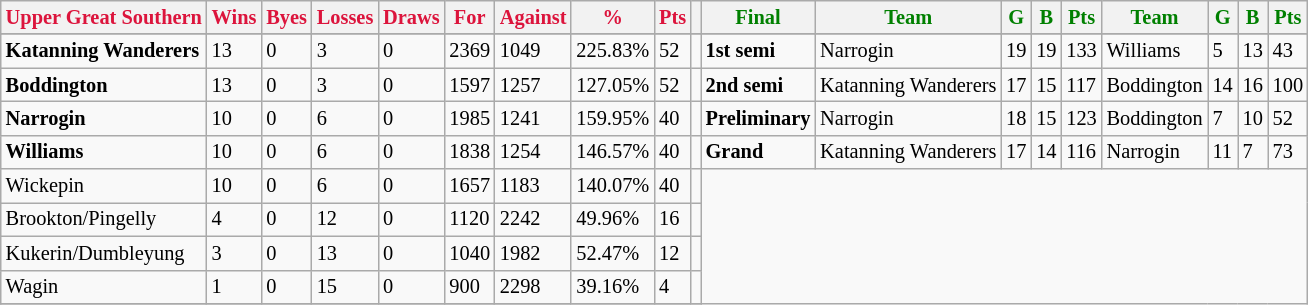<table style="font-size: 85%; text-align: left;" class="wikitable">
<tr>
<th style="color:crimson">Upper Great Southern</th>
<th style="color:crimson">Wins</th>
<th style="color:crimson">Byes</th>
<th style="color:crimson">Losses</th>
<th style="color:crimson">Draws</th>
<th style="color:crimson">For</th>
<th style="color:crimson">Against</th>
<th style="color:crimson">%</th>
<th style="color:crimson">Pts</th>
<th></th>
<th style="color:green">Final</th>
<th style="color:green">Team</th>
<th style="color:green">G</th>
<th style="color:green">B</th>
<th style="color:green">Pts</th>
<th style="color:green">Team</th>
<th style="color:green">G</th>
<th style="color:green">B</th>
<th style="color:green">Pts</th>
</tr>
<tr>
</tr>
<tr>
</tr>
<tr>
<td><strong>	Katanning Wanderers	</strong></td>
<td>13</td>
<td>0</td>
<td>3</td>
<td>0</td>
<td>2369</td>
<td>1049</td>
<td>225.83%</td>
<td>52</td>
<td></td>
<td><strong>1st semi</strong></td>
<td>Narrogin</td>
<td>19</td>
<td>19</td>
<td>133</td>
<td>Williams</td>
<td>5</td>
<td>13</td>
<td>43</td>
</tr>
<tr>
<td><strong>	Boddington	</strong></td>
<td>13</td>
<td>0</td>
<td>3</td>
<td>0</td>
<td>1597</td>
<td>1257</td>
<td>127.05%</td>
<td>52</td>
<td></td>
<td><strong>2nd semi</strong></td>
<td>Katanning Wanderers</td>
<td>17</td>
<td>15</td>
<td>117</td>
<td>Boddington</td>
<td>14</td>
<td>16</td>
<td>100</td>
</tr>
<tr>
<td><strong>	Narrogin	</strong></td>
<td>10</td>
<td>0</td>
<td>6</td>
<td>0</td>
<td>1985</td>
<td>1241</td>
<td>159.95%</td>
<td>40</td>
<td></td>
<td><strong>Preliminary</strong></td>
<td>Narrogin</td>
<td>18</td>
<td>15</td>
<td>123</td>
<td>Boddington</td>
<td>7</td>
<td>10</td>
<td>52</td>
</tr>
<tr>
<td><strong>	Williams	</strong></td>
<td>10</td>
<td>0</td>
<td>6</td>
<td>0</td>
<td>1838</td>
<td>1254</td>
<td>146.57%</td>
<td>40</td>
<td></td>
<td><strong>Grand</strong></td>
<td>Katanning Wanderers</td>
<td>17</td>
<td>14</td>
<td>116</td>
<td>Narrogin</td>
<td>11</td>
<td>7</td>
<td>73</td>
</tr>
<tr>
<td>Wickepin</td>
<td>10</td>
<td>0</td>
<td>6</td>
<td>0</td>
<td>1657</td>
<td>1183</td>
<td>140.07%</td>
<td>40</td>
<td></td>
</tr>
<tr>
<td>Brookton/Pingelly</td>
<td>4</td>
<td>0</td>
<td>12</td>
<td>0</td>
<td>1120</td>
<td>2242</td>
<td>49.96%</td>
<td>16</td>
<td></td>
</tr>
<tr>
<td>Kukerin/Dumbleyung</td>
<td>3</td>
<td>0</td>
<td>13</td>
<td>0</td>
<td>1040</td>
<td>1982</td>
<td>52.47%</td>
<td>12</td>
<td></td>
</tr>
<tr>
<td>Wagin</td>
<td>1</td>
<td>0</td>
<td>15</td>
<td>0</td>
<td>900</td>
<td>2298</td>
<td>39.16%</td>
<td>4</td>
<td></td>
</tr>
<tr>
</tr>
</table>
